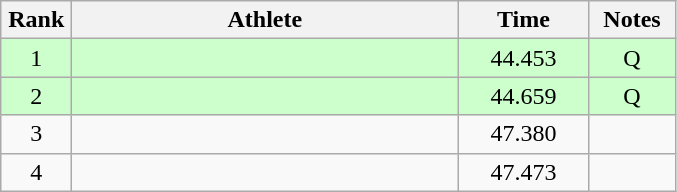<table class=wikitable style="text-align:center">
<tr>
<th width=40>Rank</th>
<th width=250>Athlete</th>
<th width=80>Time</th>
<th width=50>Notes</th>
</tr>
<tr bgcolor="ccffcc">
<td>1</td>
<td align=left></td>
<td>44.453</td>
<td>Q</td>
</tr>
<tr bgcolor="ccffcc">
<td>2</td>
<td align=left></td>
<td>44.659</td>
<td>Q</td>
</tr>
<tr>
<td>3</td>
<td align=left></td>
<td>47.380</td>
<td></td>
</tr>
<tr>
<td>4</td>
<td align=left></td>
<td>47.473</td>
<td></td>
</tr>
</table>
